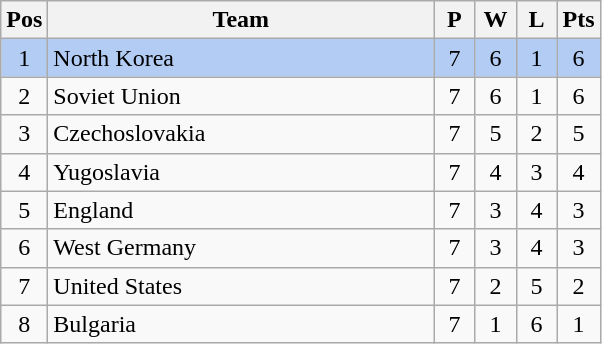<table class="wikitable" style="font-size: 100%">
<tr>
<th width=15>Pos</th>
<th width=250>Team</th>
<th width=20>P</th>
<th width=20>W</th>
<th width=20>L</th>
<th width=20>Pts</th>
</tr>
<tr align=center style="background: #b2ccf4;">
<td>1</td>
<td align="left"> North Korea</td>
<td>7</td>
<td>6</td>
<td>1</td>
<td>6</td>
</tr>
<tr align=center>
<td>2</td>
<td align="left"> Soviet Union</td>
<td>7</td>
<td>6</td>
<td>1</td>
<td>6</td>
</tr>
<tr align=center>
<td>3</td>
<td align="left"> Czechoslovakia</td>
<td>7</td>
<td>5</td>
<td>2</td>
<td>5</td>
</tr>
<tr align=center>
<td>4</td>
<td align="left"> Yugoslavia</td>
<td>7</td>
<td>4</td>
<td>3</td>
<td>4</td>
</tr>
<tr align=center>
<td>5</td>
<td align="left"> England</td>
<td>7</td>
<td>3</td>
<td>4</td>
<td>3</td>
</tr>
<tr align=center>
<td>6</td>
<td align="left"> West Germany</td>
<td>7</td>
<td>3</td>
<td>4</td>
<td>3</td>
</tr>
<tr align=center>
<td>7</td>
<td align="left"> United States</td>
<td>7</td>
<td>2</td>
<td>5</td>
<td>2</td>
</tr>
<tr align=center>
<td>8</td>
<td align="left"> Bulgaria</td>
<td>7</td>
<td>1</td>
<td>6</td>
<td>1</td>
</tr>
</table>
